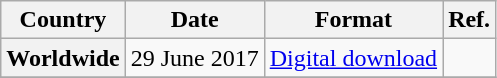<table class="wikitable plainrowheaders">
<tr>
<th scope="col">Country</th>
<th scope="col">Date</th>
<th scope="col">Format</th>
<th scope="col">Ref.</th>
</tr>
<tr>
<th scope="row">Worldwide</th>
<td rowspan="1">29 June 2017</td>
<td rowspan="1"><a href='#'>Digital download</a></td>
<td></td>
</tr>
<tr>
</tr>
</table>
